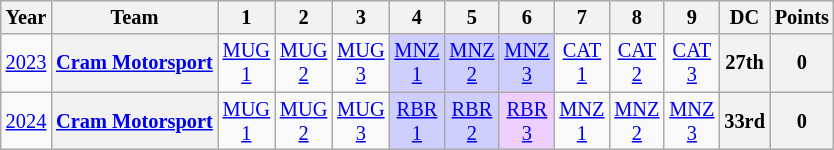<table class="wikitable" style="text-align:center; font-size:85%">
<tr>
<th>Year</th>
<th>Team</th>
<th>1</th>
<th>2</th>
<th>3</th>
<th>4</th>
<th>5</th>
<th>6</th>
<th>7</th>
<th>8</th>
<th>9</th>
<th>DC</th>
<th>Points</th>
</tr>
<tr>
<td><a href='#'>2023</a></td>
<th nowrap><a href='#'>Cram Motorsport</a></th>
<td><a href='#'>MUG<br>1</a></td>
<td><a href='#'>MUG<br>2</a></td>
<td><a href='#'>MUG<br>3</a></td>
<td style="background:#CFCFFF"><a href='#'>MNZ<br>1</a><br></td>
<td style="background:#CFCFFF"><a href='#'>MNZ<br>2</a><br></td>
<td style="background:#CFCFFF"><a href='#'>MNZ<br>3</a><br></td>
<td><a href='#'>CAT<br>1</a></td>
<td><a href='#'>CAT<br>2</a></td>
<td><a href='#'>CAT<br>3</a></td>
<th>27th</th>
<th>0</th>
</tr>
<tr>
<td><a href='#'>2024</a></td>
<th nowrap><a href='#'>Cram Motorsport</a></th>
<td><a href='#'>MUG<br>1</a></td>
<td><a href='#'>MUG<br>2</a></td>
<td><a href='#'>MUG<br>3</a></td>
<td style="background:#cfcfff"><a href='#'>RBR<br>1</a><br></td>
<td style="background:#cfcfff"><a href='#'>RBR<br>2</a><br></td>
<td style="background:#efcfff"><a href='#'>RBR<br>3</a><br></td>
<td><a href='#'>MNZ<br>1</a></td>
<td><a href='#'>MNZ<br>2</a></td>
<td><a href='#'>MNZ<br>3</a></td>
<th>33rd</th>
<th>0</th>
</tr>
</table>
